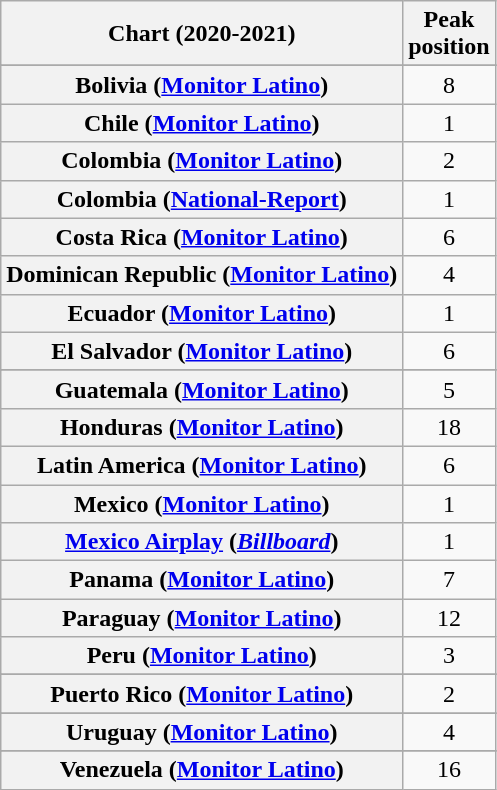<table class="wikitable sortable plainrowheaders" style="text-align:center">
<tr>
<th scope="col">Chart (2020-2021)</th>
<th scope="col">Peak<br>position</th>
</tr>
<tr>
</tr>
<tr>
<th scope="row">Bolivia (<a href='#'>Monitor Latino</a>)</th>
<td>8</td>
</tr>
<tr>
<th scope="row">Chile (<a href='#'>Monitor Latino</a>)</th>
<td>1</td>
</tr>
<tr>
<th scope="row">Colombia (<a href='#'>Monitor Latino</a>)</th>
<td>2</td>
</tr>
<tr>
<th scope="row">Colombia (<a href='#'>National-Report</a>)</th>
<td>1</td>
</tr>
<tr>
<th scope="row">Costa Rica (<a href='#'>Monitor Latino</a>)</th>
<td>6</td>
</tr>
<tr>
<th scope="row">Dominican Republic (<a href='#'>Monitor Latino</a>)</th>
<td>4</td>
</tr>
<tr>
<th scope="row">Ecuador (<a href='#'>Monitor Latino</a>)</th>
<td>1</td>
</tr>
<tr>
<th scope="row">El Salvador (<a href='#'>Monitor Latino</a>)</th>
<td>6</td>
</tr>
<tr>
</tr>
<tr>
<th scope="row">Guatemala (<a href='#'>Monitor Latino</a>)</th>
<td>5</td>
</tr>
<tr>
<th scope="row">Honduras (<a href='#'>Monitor Latino</a>)</th>
<td>18</td>
</tr>
<tr>
<th scope="row">Latin America (<a href='#'>Monitor Latino</a>)</th>
<td>6</td>
</tr>
<tr>
<th scope="row">Mexico (<a href='#'>Monitor Latino</a>)</th>
<td>1</td>
</tr>
<tr>
<th scope="row"><a href='#'>Mexico Airplay</a> (<em><a href='#'>Billboard</a></em>)</th>
<td>1</td>
</tr>
<tr>
<th scope="row">Panama (<a href='#'>Monitor Latino</a>)</th>
<td>7</td>
</tr>
<tr>
<th scope="row">Paraguay (<a href='#'>Monitor Latino</a>)</th>
<td>12</td>
</tr>
<tr>
<th scope="row">Peru (<a href='#'>Monitor Latino</a>)</th>
<td>3</td>
</tr>
<tr>
</tr>
<tr>
<th scope="row">Puerto Rico (<a href='#'>Monitor Latino</a>)</th>
<td>2</td>
</tr>
<tr>
</tr>
<tr>
<th scope="row">Uruguay (<a href='#'>Monitor Latino</a>)</th>
<td>4</td>
</tr>
<tr>
</tr>
<tr>
</tr>
<tr>
</tr>
<tr>
</tr>
<tr>
<th scope="row">Venezuela (<a href='#'>Monitor Latino</a>)</th>
<td>16</td>
</tr>
</table>
